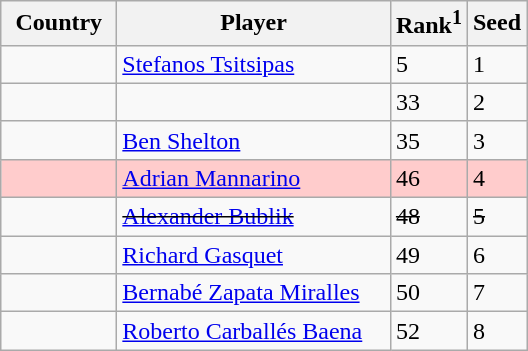<table class="wikitable" border="1">
<tr>
<th width="70">Country</th>
<th width="175">Player</th>
<th>Rank<sup>1</sup></th>
<th>Seed</th>
</tr>
<tr>
<td></td>
<td><a href='#'>Stefanos Tsitsipas</a></td>
<td>5</td>
<td>1</td>
</tr>
<tr>
<td></td>
<td></td>
<td>33</td>
<td>2</td>
</tr>
<tr>
<td></td>
<td><a href='#'>Ben Shelton</a></td>
<td>35</td>
<td>3</td>
</tr>
<tr bgcolor=#fcc>
<td></td>
<td><a href='#'>Adrian Mannarino</a></td>
<td>46</td>
<td>4</td>
</tr>
<tr>
<td><s></s></td>
<td><s><a href='#'>Alexander Bublik</a></s></td>
<td><s>48</s></td>
<td><s>5</s></td>
</tr>
<tr>
<td></td>
<td><a href='#'>Richard Gasquet</a></td>
<td>49</td>
<td>6</td>
</tr>
<tr>
<td></td>
<td><a href='#'>Bernabé Zapata Miralles</a></td>
<td>50</td>
<td>7</td>
</tr>
<tr>
<td></td>
<td><a href='#'>Roberto Carballés Baena</a></td>
<td>52</td>
<td>8</td>
</tr>
</table>
